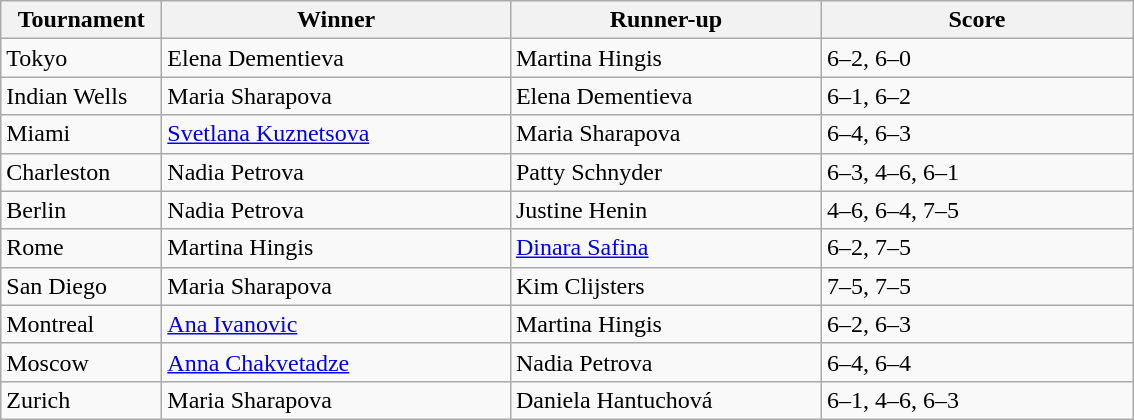<table class="wikitable">
<tr>
<th width=100>Tournament</th>
<th width=225>Winner</th>
<th width=200>Runner-up</th>
<th width=200>Score</th>
</tr>
<tr>
<td>Tokyo</td>
<td> Elena Dementieva</td>
<td> Martina Hingis</td>
<td>6–2, 6–0</td>
</tr>
<tr>
<td>Indian Wells</td>
<td> Maria Sharapova</td>
<td> Elena Dementieva</td>
<td>6–1, 6–2</td>
</tr>
<tr>
<td>Miami</td>
<td> <a href='#'>Svetlana Kuznetsova</a></td>
<td> Maria Sharapova</td>
<td>6–4, 6–3</td>
</tr>
<tr>
<td>Charleston</td>
<td> Nadia Petrova</td>
<td> Patty Schnyder</td>
<td>6–3, 4–6, 6–1</td>
</tr>
<tr>
<td>Berlin</td>
<td> Nadia Petrova</td>
<td> Justine Henin</td>
<td>4–6, 6–4, 7–5</td>
</tr>
<tr>
<td>Rome</td>
<td> Martina Hingis</td>
<td> <a href='#'>Dinara Safina</a></td>
<td>6–2, 7–5</td>
</tr>
<tr>
<td>San Diego</td>
<td> Maria Sharapova</td>
<td> Kim Clijsters</td>
<td>7–5, 7–5</td>
</tr>
<tr>
<td>Montreal</td>
<td> <a href='#'>Ana Ivanovic</a></td>
<td> Martina Hingis</td>
<td>6–2, 6–3</td>
</tr>
<tr>
<td>Moscow</td>
<td> <a href='#'>Anna Chakvetadze</a></td>
<td> Nadia Petrova</td>
<td>6–4, 6–4</td>
</tr>
<tr>
<td>Zurich</td>
<td> Maria Sharapova</td>
<td> Daniela Hantuchová</td>
<td>6–1, 4–6, 6–3</td>
</tr>
</table>
